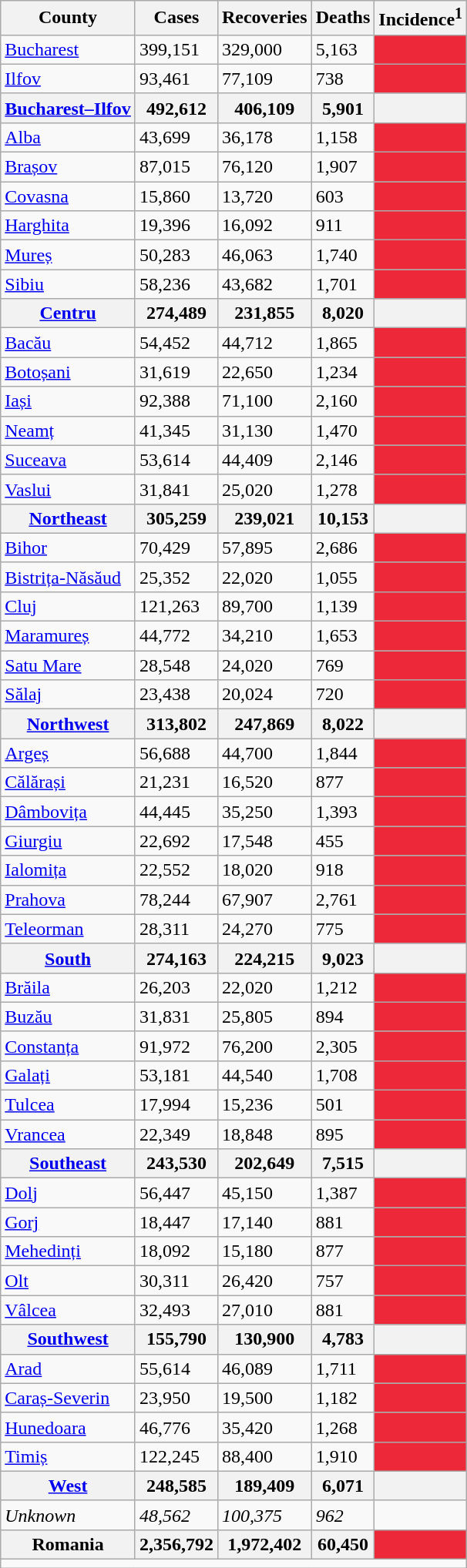<table class="wikitable sortable">
<tr>
<th>County</th>
<th>Cases</th>
<th>Recoveries</th>
<th>Deaths</th>
<th>Incidence<sup>1</sup></th>
</tr>
<tr>
<td><a href='#'>Bucharest</a></td>
<td>399,151</td>
<td>329,000</td>
<td>5,163</td>
<td style="background-color:#ED2939;"></td>
</tr>
<tr>
<td><a href='#'>Ilfov</a></td>
<td>93,461</td>
<td>77,109</td>
<td>738</td>
<td style="background-color:#ED2939;"></td>
</tr>
<tr>
<th><a href='#'>Bucharest–Ilfov</a></th>
<th>492,612</th>
<th>406,109</th>
<th>5,901</th>
<th></th>
</tr>
<tr>
<td><a href='#'>Alba</a></td>
<td>43,699</td>
<td>36,178</td>
<td>1,158</td>
<td style="background-color:#ED2939;"></td>
</tr>
<tr>
<td><a href='#'>Brașov</a></td>
<td>87,015</td>
<td>76,120</td>
<td>1,907</td>
<td style="background-color:#ED2939;"></td>
</tr>
<tr>
<td><a href='#'>Covasna</a></td>
<td>15,860</td>
<td>13,720</td>
<td>603</td>
<td style="background-color:#ED2939;"></td>
</tr>
<tr>
<td><a href='#'>Harghita</a></td>
<td>19,396</td>
<td>16,092</td>
<td>911</td>
<td style="background-color:#ED2939;"></td>
</tr>
<tr>
<td><a href='#'>Mureș</a></td>
<td>50,283</td>
<td>46,063</td>
<td>1,740</td>
<td style="background-color:#ED2939;"></td>
</tr>
<tr>
<td><a href='#'>Sibiu</a></td>
<td>58,236</td>
<td>43,682</td>
<td>1,701</td>
<td style="background-color:#ED2939;"></td>
</tr>
<tr>
<th><a href='#'>Centru</a></th>
<th>274,489</th>
<th>231,855</th>
<th>8,020</th>
<th></th>
</tr>
<tr>
<td><a href='#'>Bacău</a></td>
<td>54,452</td>
<td>44,712</td>
<td>1,865</td>
<td style="background-color:#ED2939;"></td>
</tr>
<tr>
<td><a href='#'>Botoșani</a></td>
<td>31,619</td>
<td>22,650</td>
<td>1,234</td>
<td style="background-color:#ED2939;"></td>
</tr>
<tr>
<td><a href='#'>Iași</a></td>
<td>92,388</td>
<td>71,100</td>
<td>2,160</td>
<td style="background-color:#ED2939;"></td>
</tr>
<tr>
<td><a href='#'>Neamț</a></td>
<td>41,345</td>
<td>31,130</td>
<td>1,470</td>
<td style="background-color:#ED2939;"></td>
</tr>
<tr>
<td><a href='#'>Suceava</a></td>
<td>53,614</td>
<td>44,409</td>
<td>2,146</td>
<td style="background-color:#ED2939;"></td>
</tr>
<tr>
<td><a href='#'>Vaslui</a></td>
<td>31,841</td>
<td>25,020</td>
<td>1,278</td>
<td style="background-color:#ED2939;"></td>
</tr>
<tr>
<th><a href='#'>Northeast</a></th>
<th>305,259</th>
<th>239,021</th>
<th>10,153</th>
<th></th>
</tr>
<tr>
<td><a href='#'>Bihor</a></td>
<td>70,429</td>
<td>57,895</td>
<td>2,686</td>
<td style="background-color:#ED2939;"></td>
</tr>
<tr>
<td><a href='#'>Bistrița-Năsăud</a></td>
<td>25,352</td>
<td>22,020</td>
<td>1,055</td>
<td style="background-color:#ED2939;"></td>
</tr>
<tr>
<td><a href='#'>Cluj</a></td>
<td>121,263</td>
<td>89,700</td>
<td>1,139</td>
<td style="background-color:#ED2939;"></td>
</tr>
<tr>
<td><a href='#'>Maramureș</a></td>
<td>44,772</td>
<td>34,210</td>
<td>1,653</td>
<td style="background-color:#ED2939;"></td>
</tr>
<tr>
<td><a href='#'>Satu Mare</a></td>
<td>28,548</td>
<td>24,020</td>
<td>769</td>
<td style="background-color:#ED2939;"></td>
</tr>
<tr>
<td><a href='#'>Sălaj</a></td>
<td>23,438</td>
<td>20,024</td>
<td>720</td>
<td style="background-color:#ED2939;"></td>
</tr>
<tr>
<th><a href='#'>Northwest</a></th>
<th>313,802</th>
<th>247,869</th>
<th>8,022</th>
<th></th>
</tr>
<tr>
<td><a href='#'>Argeș</a></td>
<td>56,688</td>
<td>44,700</td>
<td>1,844</td>
<td style="background-color:#ED2939;"></td>
</tr>
<tr>
<td><a href='#'>Călărași</a></td>
<td>21,231</td>
<td>16,520</td>
<td>877</td>
<td style="background-color:#ED2939;"></td>
</tr>
<tr>
<td><a href='#'>Dâmbovița</a></td>
<td>44,445</td>
<td>35,250</td>
<td>1,393</td>
<td style="background-color:#ED2939;"></td>
</tr>
<tr>
<td><a href='#'>Giurgiu</a></td>
<td>22,692</td>
<td>17,548</td>
<td>455</td>
<td style="background-color:#ED2939;"></td>
</tr>
<tr>
<td><a href='#'>Ialomița</a></td>
<td>22,552</td>
<td>18,020</td>
<td>918</td>
<td style="background-color:#ED2939;"></td>
</tr>
<tr>
<td><a href='#'>Prahova</a></td>
<td>78,244</td>
<td>67,907</td>
<td>2,761</td>
<td style="background-color:#ED2939;"></td>
</tr>
<tr>
<td><a href='#'>Teleorman</a></td>
<td>28,311</td>
<td>24,270</td>
<td>775</td>
<td style="background-color:#ED2939;"></td>
</tr>
<tr>
<th><a href='#'>South</a></th>
<th>274,163</th>
<th>224,215</th>
<th>9,023</th>
<th></th>
</tr>
<tr>
<td><a href='#'>Brăila</a></td>
<td>26,203</td>
<td>22,020</td>
<td>1,212</td>
<td style="background-color:#ED2939;"></td>
</tr>
<tr>
<td><a href='#'>Buzău</a></td>
<td>31,831</td>
<td>25,805</td>
<td>894</td>
<td style="background-color:#ED2939;"></td>
</tr>
<tr>
<td><a href='#'>Constanța</a></td>
<td>91,972</td>
<td>76,200</td>
<td>2,305</td>
<td style="background-color:#ED2939;"></td>
</tr>
<tr>
<td><a href='#'>Galați</a></td>
<td>53,181</td>
<td>44,540</td>
<td>1,708</td>
<td style="background-color:#ED2939;"></td>
</tr>
<tr>
<td><a href='#'>Tulcea</a></td>
<td>17,994</td>
<td>15,236</td>
<td>501</td>
<td style="background-color:#ED2939;"></td>
</tr>
<tr>
<td><a href='#'>Vrancea</a></td>
<td>22,349</td>
<td>18,848</td>
<td>895</td>
<td style="background-color:#ED2939;"></td>
</tr>
<tr>
<th><a href='#'>Southeast</a></th>
<th>243,530</th>
<th>202,649</th>
<th>7,515</th>
<th></th>
</tr>
<tr>
<td><a href='#'>Dolj</a></td>
<td>56,447</td>
<td>45,150</td>
<td>1,387</td>
<td style="background-color:#ED2939;"></td>
</tr>
<tr>
<td><a href='#'>Gorj</a></td>
<td>18,447</td>
<td>17,140</td>
<td>881</td>
<td style="background-color:#ED2939;"></td>
</tr>
<tr>
<td><a href='#'>Mehedinți</a></td>
<td>18,092</td>
<td>15,180</td>
<td>877</td>
<td style="background-color:#ED2939;"></td>
</tr>
<tr>
<td><a href='#'>Olt</a></td>
<td>30,311</td>
<td>26,420</td>
<td>757</td>
<td style="background-color:#ED2939;"></td>
</tr>
<tr>
<td><a href='#'>Vâlcea</a></td>
<td>32,493</td>
<td>27,010</td>
<td>881</td>
<td style="background-color:#ED2939;"></td>
</tr>
<tr>
<th><a href='#'>Southwest</a></th>
<th>155,790</th>
<th>130,900</th>
<th>4,783</th>
<th></th>
</tr>
<tr>
<td><a href='#'>Arad</a></td>
<td>55,614</td>
<td>46,089</td>
<td>1,711</td>
<td style="background-color:#ED2939;"></td>
</tr>
<tr>
<td><a href='#'>Caraș-Severin</a></td>
<td>23,950</td>
<td>19,500</td>
<td>1,182</td>
<td style="background-color:#ED2939;"></td>
</tr>
<tr>
<td><a href='#'>Hunedoara</a></td>
<td>46,776</td>
<td>35,420</td>
<td>1,268</td>
<td style="background-color:#ED2939;"></td>
</tr>
<tr>
<td><a href='#'>Timiș</a></td>
<td>122,245</td>
<td>88,400</td>
<td>1,910</td>
<td style="background-color:#ED2939;"></td>
</tr>
<tr>
<th><a href='#'>West</a></th>
<th>248,585</th>
<th>189,409</th>
<th>6,071</th>
<th></th>
</tr>
<tr>
<td><em>Unknown</em></td>
<td><em>48,562</em></td>
<td><em>100,375</em></td>
<td><em>962</em></td>
<td></td>
</tr>
<tr>
<th>Romania</th>
<th>2,356,792</th>
<th>1,972,402</th>
<th>60,450</th>
<th style="background-color:#ED2939;"></th>
</tr>
<tr>
<td colspan="5"></td>
</tr>
</table>
